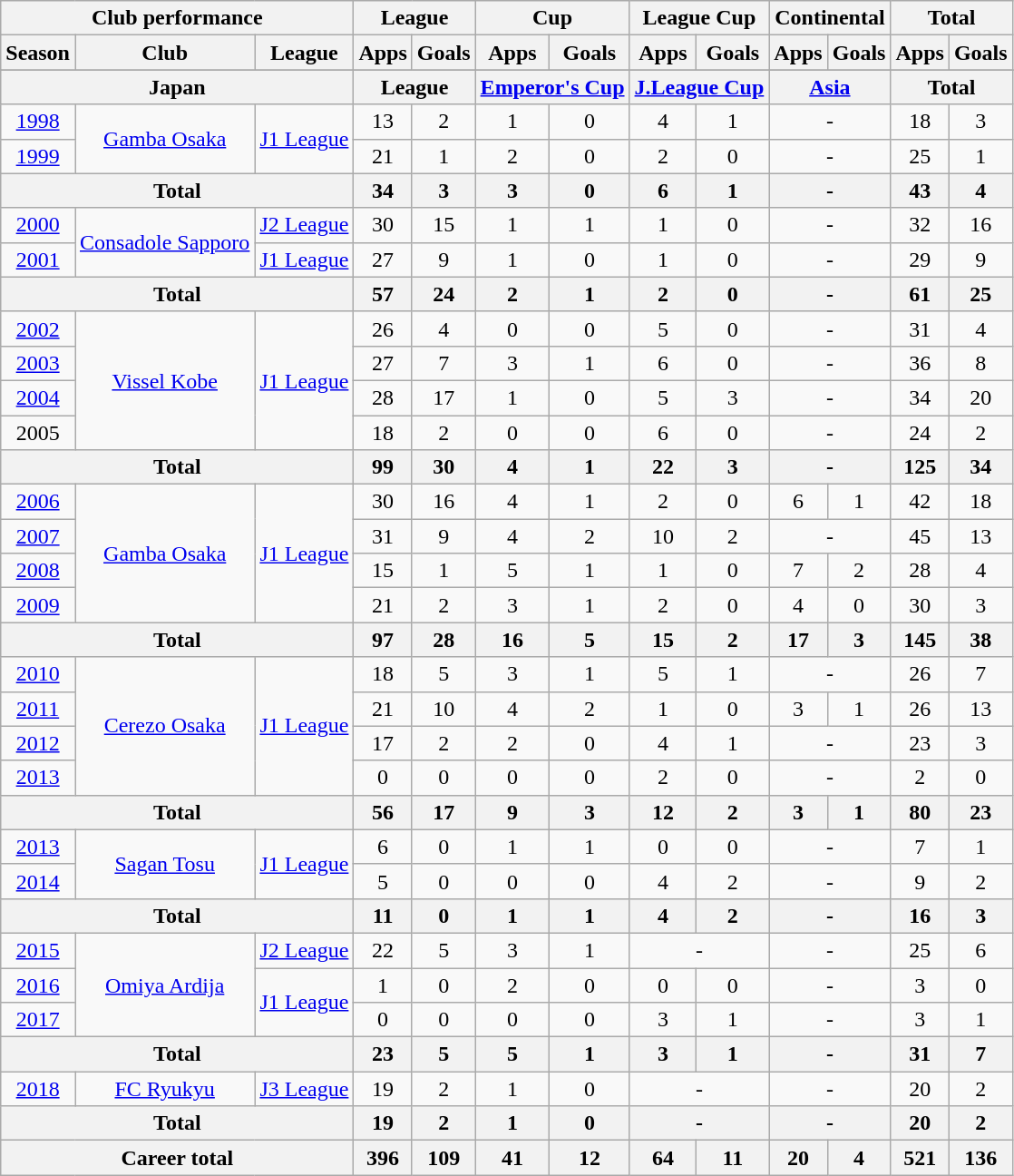<table class="wikitable" style="text-align:center">
<tr>
<th colspan=3>Club performance</th>
<th colspan=2>League</th>
<th colspan=2>Cup</th>
<th colspan=2>League Cup</th>
<th colspan=2>Continental</th>
<th colspan=2>Total</th>
</tr>
<tr>
<th>Season</th>
<th>Club</th>
<th>League</th>
<th>Apps</th>
<th>Goals</th>
<th>Apps</th>
<th>Goals</th>
<th>Apps</th>
<th>Goals</th>
<th>Apps</th>
<th>Goals</th>
<th>Apps</th>
<th>Goals</th>
</tr>
<tr>
</tr>
<tr>
<th colspan=3>Japan</th>
<th colspan=2>League</th>
<th colspan=2><a href='#'>Emperor's Cup</a></th>
<th colspan=2><a href='#'>J.League Cup</a></th>
<th colspan=2><a href='#'>Asia</a></th>
<th colspan=2>Total</th>
</tr>
<tr>
<td><a href='#'>1998</a></td>
<td rowspan="2"><a href='#'>Gamba Osaka</a></td>
<td rowspan="2"><a href='#'>J1 League</a></td>
<td>13</td>
<td>2</td>
<td>1</td>
<td>0</td>
<td>4</td>
<td>1</td>
<td colspan="2">-</td>
<td>18</td>
<td>3</td>
</tr>
<tr>
<td><a href='#'>1999</a></td>
<td>21</td>
<td>1</td>
<td>2</td>
<td>0</td>
<td>2</td>
<td>0</td>
<td colspan="2">-</td>
<td>25</td>
<td>1</td>
</tr>
<tr>
<th colspan="3">Total</th>
<th>34</th>
<th>3</th>
<th>3</th>
<th>0</th>
<th>6</th>
<th>1</th>
<th colspan="2">-</th>
<th>43</th>
<th>4</th>
</tr>
<tr>
<td><a href='#'>2000</a></td>
<td rowspan="2"><a href='#'>Consadole Sapporo</a></td>
<td><a href='#'>J2 League</a></td>
<td>30</td>
<td>15</td>
<td>1</td>
<td>1</td>
<td>1</td>
<td>0</td>
<td colspan="2">-</td>
<td>32</td>
<td>16</td>
</tr>
<tr>
<td><a href='#'>2001</a></td>
<td><a href='#'>J1 League</a></td>
<td>27</td>
<td>9</td>
<td>1</td>
<td>0</td>
<td>1</td>
<td>0</td>
<td colspan="2">-</td>
<td>29</td>
<td>9</td>
</tr>
<tr>
<th colspan="3">Total</th>
<th>57</th>
<th>24</th>
<th>2</th>
<th>1</th>
<th>2</th>
<th>0</th>
<th colspan="2">-</th>
<th>61</th>
<th>25</th>
</tr>
<tr>
<td><a href='#'>2002</a></td>
<td rowspan="4"><a href='#'>Vissel Kobe</a></td>
<td rowspan="4"><a href='#'>J1 League</a></td>
<td>26</td>
<td>4</td>
<td>0</td>
<td>0</td>
<td>5</td>
<td>0</td>
<td colspan="2">-</td>
<td>31</td>
<td>4</td>
</tr>
<tr>
<td><a href='#'>2003</a></td>
<td>27</td>
<td>7</td>
<td>3</td>
<td>1</td>
<td>6</td>
<td>0</td>
<td colspan="2">-</td>
<td>36</td>
<td>8</td>
</tr>
<tr>
<td><a href='#'>2004</a></td>
<td>28</td>
<td>17</td>
<td>1</td>
<td>0</td>
<td>5</td>
<td>3</td>
<td colspan="2">-</td>
<td>34</td>
<td>20</td>
</tr>
<tr>
<td>2005</td>
<td>18</td>
<td>2</td>
<td>0</td>
<td>0</td>
<td>6</td>
<td>0</td>
<td colspan="2">-</td>
<td>24</td>
<td>2</td>
</tr>
<tr>
<th colspan="3">Total</th>
<th>99</th>
<th>30</th>
<th>4</th>
<th>1</th>
<th>22</th>
<th>3</th>
<th colspan="2">-</th>
<th>125</th>
<th>34</th>
</tr>
<tr>
<td><a href='#'>2006</a></td>
<td rowspan="4"><a href='#'>Gamba Osaka</a></td>
<td rowspan="4"><a href='#'>J1 League</a></td>
<td>30</td>
<td>16</td>
<td>4</td>
<td>1</td>
<td>2</td>
<td>0</td>
<td>6</td>
<td>1</td>
<td>42</td>
<td>18</td>
</tr>
<tr>
<td><a href='#'>2007</a></td>
<td>31</td>
<td>9</td>
<td>4</td>
<td>2</td>
<td>10</td>
<td>2</td>
<td colspan="2">-</td>
<td>45</td>
<td>13</td>
</tr>
<tr>
<td><a href='#'>2008</a></td>
<td>15</td>
<td>1</td>
<td>5</td>
<td>1</td>
<td>1</td>
<td>0</td>
<td>7</td>
<td>2</td>
<td>28</td>
<td>4</td>
</tr>
<tr>
<td><a href='#'>2009</a></td>
<td>21</td>
<td>2</td>
<td>3</td>
<td>1</td>
<td>2</td>
<td>0</td>
<td>4</td>
<td>0</td>
<td>30</td>
<td>3</td>
</tr>
<tr>
<th colspan="3">Total</th>
<th>97</th>
<th>28</th>
<th>16</th>
<th>5</th>
<th>15</th>
<th>2</th>
<th>17</th>
<th>3</th>
<th>145</th>
<th>38</th>
</tr>
<tr>
<td><a href='#'>2010</a></td>
<td rowspan="4"><a href='#'>Cerezo Osaka</a></td>
<td rowspan="4"><a href='#'>J1 League</a></td>
<td>18</td>
<td>5</td>
<td>3</td>
<td>1</td>
<td>5</td>
<td>1</td>
<td colspan="2">-</td>
<td>26</td>
<td>7</td>
</tr>
<tr>
<td><a href='#'>2011</a></td>
<td>21</td>
<td>10</td>
<td>4</td>
<td>2</td>
<td>1</td>
<td>0</td>
<td>3</td>
<td>1</td>
<td>26</td>
<td>13</td>
</tr>
<tr>
<td><a href='#'>2012</a></td>
<td>17</td>
<td>2</td>
<td>2</td>
<td>0</td>
<td>4</td>
<td>1</td>
<td colspan="2">-</td>
<td>23</td>
<td>3</td>
</tr>
<tr>
<td><a href='#'>2013</a></td>
<td>0</td>
<td>0</td>
<td>0</td>
<td>0</td>
<td>2</td>
<td>0</td>
<td colspan="2">-</td>
<td>2</td>
<td>0</td>
</tr>
<tr>
<th colspan="3">Total</th>
<th>56</th>
<th>17</th>
<th>9</th>
<th>3</th>
<th>12</th>
<th>2</th>
<th>3</th>
<th>1</th>
<th>80</th>
<th>23</th>
</tr>
<tr>
<td><a href='#'>2013</a></td>
<td rowspan="2"><a href='#'>Sagan Tosu</a></td>
<td rowspan="2"><a href='#'>J1 League</a></td>
<td>6</td>
<td>0</td>
<td>1</td>
<td>1</td>
<td>0</td>
<td>0</td>
<td colspan="2">-</td>
<td>7</td>
<td>1</td>
</tr>
<tr>
<td><a href='#'>2014</a></td>
<td>5</td>
<td>0</td>
<td>0</td>
<td>0</td>
<td>4</td>
<td>2</td>
<td colspan="2">-</td>
<td>9</td>
<td>2</td>
</tr>
<tr>
<th colspan="3">Total</th>
<th>11</th>
<th>0</th>
<th>1</th>
<th>1</th>
<th>4</th>
<th>2</th>
<th colspan="2">-</th>
<th>16</th>
<th>3</th>
</tr>
<tr>
<td><a href='#'>2015</a></td>
<td rowspan="3"><a href='#'>Omiya Ardija</a></td>
<td><a href='#'>J2 League</a></td>
<td>22</td>
<td>5</td>
<td>3</td>
<td>1</td>
<td colspan="2">-</td>
<td colspan="2">-</td>
<td>25</td>
<td>6</td>
</tr>
<tr>
<td><a href='#'>2016</a></td>
<td rowspan="2"><a href='#'>J1 League</a></td>
<td>1</td>
<td>0</td>
<td>2</td>
<td>0</td>
<td>0</td>
<td>0</td>
<td colspan="2">-</td>
<td>3</td>
<td>0</td>
</tr>
<tr>
<td><a href='#'>2017</a></td>
<td>0</td>
<td>0</td>
<td>0</td>
<td>0</td>
<td>3</td>
<td>1</td>
<td colspan="2">-</td>
<td>3</td>
<td>1</td>
</tr>
<tr>
<th colspan="3">Total</th>
<th>23</th>
<th>5</th>
<th>5</th>
<th>1</th>
<th>3</th>
<th>1</th>
<th colspan="2">-</th>
<th>31</th>
<th>7</th>
</tr>
<tr>
<td><a href='#'>2018</a></td>
<td><a href='#'>FC Ryukyu</a></td>
<td><a href='#'>J3 League</a></td>
<td>19</td>
<td>2</td>
<td>1</td>
<td>0</td>
<td colspan="2">-</td>
<td colspan="2">-</td>
<td>20</td>
<td>2</td>
</tr>
<tr>
<th colspan="3">Total</th>
<th>19</th>
<th>2</th>
<th>1</th>
<th>0</th>
<th colspan="2">-</th>
<th colspan="2">-</th>
<th>20</th>
<th>2</th>
</tr>
<tr>
<th colspan=3>Career total</th>
<th>396</th>
<th>109</th>
<th>41</th>
<th>12</th>
<th>64</th>
<th>11</th>
<th>20</th>
<th>4</th>
<th>521</th>
<th>136</th>
</tr>
</table>
